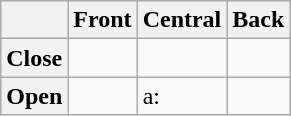<table class="wikitable">
<tr>
<th></th>
<th>Front</th>
<th>Central</th>
<th>Back</th>
</tr>
<tr>
<th>Close</th>
<td></td>
<td></td>
<td></td>
</tr>
<tr>
<th>Open</th>
<td></td>
<td> a: <aa></td>
<td></td>
</tr>
</table>
